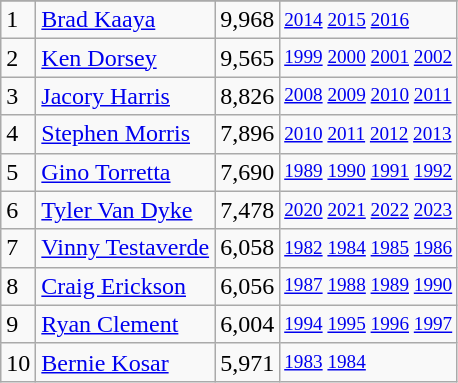<table class="wikitable">
<tr>
</tr>
<tr>
<td>1</td>
<td><a href='#'>Brad Kaaya</a></td>
<td>9,968</td>
<td style="font-size:80%;"><a href='#'>2014</a> <a href='#'>2015</a> <a href='#'>2016</a></td>
</tr>
<tr>
<td>2</td>
<td><a href='#'>Ken Dorsey</a></td>
<td>9,565</td>
<td style="font-size:80%;"><a href='#'>1999</a> <a href='#'>2000</a> <a href='#'>2001</a> <a href='#'>2002</a></td>
</tr>
<tr>
<td>3</td>
<td><a href='#'>Jacory Harris</a></td>
<td>8,826</td>
<td style="font-size:80%;"><a href='#'>2008</a> <a href='#'>2009</a> <a href='#'>2010</a> <a href='#'>2011</a></td>
</tr>
<tr>
<td>4</td>
<td><a href='#'>Stephen Morris</a></td>
<td>7,896</td>
<td style="font-size:80%;"><a href='#'>2010</a> <a href='#'>2011</a> <a href='#'>2012</a> <a href='#'>2013</a></td>
</tr>
<tr>
<td>5</td>
<td><a href='#'>Gino Torretta</a></td>
<td>7,690</td>
<td style="font-size:80%;"><a href='#'>1989</a> <a href='#'>1990</a> <a href='#'>1991</a> <a href='#'>1992</a></td>
</tr>
<tr>
<td>6</td>
<td><a href='#'>Tyler Van Dyke</a></td>
<td>7,478</td>
<td style="font-size:80%;"><a href='#'>2020</a> <a href='#'>2021</a> <a href='#'>2022</a> <a href='#'>2023</a></td>
</tr>
<tr>
<td>7</td>
<td><a href='#'>Vinny Testaverde</a></td>
<td>6,058</td>
<td style="font-size:80%;"><a href='#'>1982</a> <a href='#'>1984</a> <a href='#'>1985</a> <a href='#'>1986</a></td>
</tr>
<tr>
<td>8</td>
<td><a href='#'>Craig Erickson</a></td>
<td>6,056</td>
<td style="font-size:80%;"><a href='#'>1987</a> <a href='#'>1988</a> <a href='#'>1989</a> <a href='#'>1990</a></td>
</tr>
<tr>
<td>9</td>
<td><a href='#'>Ryan Clement</a></td>
<td>6,004</td>
<td style="font-size:80%;"><a href='#'>1994</a> <a href='#'>1995</a> <a href='#'>1996</a> <a href='#'>1997</a></td>
</tr>
<tr>
<td>10</td>
<td><a href='#'>Bernie Kosar</a></td>
<td>5,971</td>
<td style="font-size:80%;"><a href='#'>1983</a> <a href='#'>1984</a></td>
</tr>
</table>
